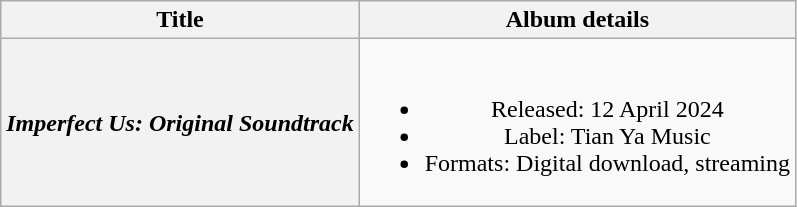<table class="wikitable plainrowheaders" style="text-align:center;">
<tr>
<th rowspan="1">Title</th>
<th rowspan="1">Album details</th>
</tr>
<tr>
<th scope="row"><em>Imperfect Us: Original Soundtrack</em></th>
<td><br><ul><li>Released: 12 April 2024</li><li>Label: Tian Ya Music</li><li>Formats: Digital download, streaming</li></ul></td>
</tr>
</table>
